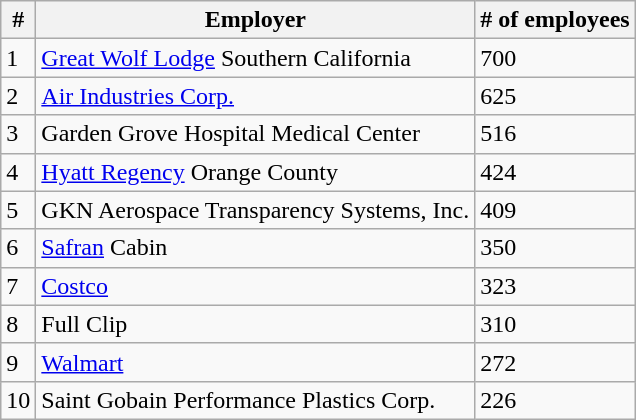<table class="wikitable">
<tr>
<th>#</th>
<th>Employer</th>
<th># of employees</th>
</tr>
<tr>
<td>1</td>
<td><a href='#'>Great Wolf Lodge</a> Southern California</td>
<td>700</td>
</tr>
<tr>
<td>2</td>
<td><a href='#'>Air Industries Corp.</a></td>
<td>625</td>
</tr>
<tr>
<td>3</td>
<td>Garden Grove Hospital Medical Center</td>
<td>516</td>
</tr>
<tr>
<td>4</td>
<td><a href='#'>Hyatt Regency</a> Orange County</td>
<td>424</td>
</tr>
<tr>
<td>5</td>
<td>GKN Aerospace Transparency Systems, Inc.</td>
<td>409</td>
</tr>
<tr>
<td>6</td>
<td><a href='#'>Safran</a> Cabin</td>
<td>350</td>
</tr>
<tr>
<td>7</td>
<td><a href='#'>Costco</a></td>
<td>323</td>
</tr>
<tr>
<td>8</td>
<td>Full Clip</td>
<td>310</td>
</tr>
<tr>
<td>9</td>
<td><a href='#'>Walmart</a></td>
<td>272</td>
</tr>
<tr>
<td>10</td>
<td>Saint Gobain Performance Plastics Corp.</td>
<td>226</td>
</tr>
</table>
